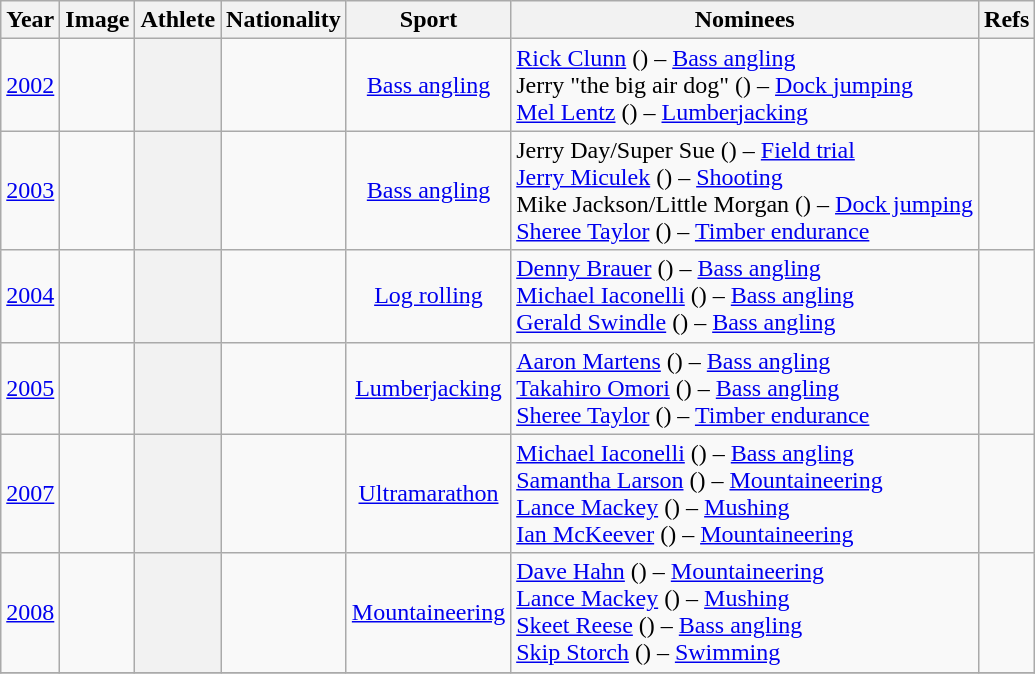<table class="wikitable plainrowheaders sortable" style="text-align:center;">
<tr>
<th scope=col>Year</th>
<th scope=col class=unsortable>Image</th>
<th scope=col>Athlete</th>
<th scope=col>Nationality</th>
<th scope=col>Sport</th>
<th scope=col class=unsortable>Nominees</th>
<th scope=col class=unsortable>Refs</th>
</tr>
<tr>
<td><a href='#'>2002</a></td>
<td></td>
<th scope=row></th>
<td></td>
<td><a href='#'>Bass angling</a></td>
<td align=left><a href='#'>Rick Clunn</a> () – <a href='#'>Bass angling</a><br>Jerry "the big air dog" () – <a href='#'>Dock jumping</a><br><a href='#'>Mel Lentz</a> () – <a href='#'>Lumberjacking</a></td>
<td></td>
</tr>
<tr>
<td><a href='#'>2003</a></td>
<td></td>
<th scope=row></th>
<td></td>
<td><a href='#'>Bass angling</a></td>
<td align=left>Jerry Day/Super Sue () – <a href='#'>Field trial</a><br><a href='#'>Jerry Miculek</a> () – <a href='#'>Shooting</a><br>Mike Jackson/Little Morgan () – <a href='#'>Dock jumping</a><br><a href='#'>Sheree Taylor</a> () – <a href='#'>Timber endurance</a></td>
<td></td>
</tr>
<tr>
<td><a href='#'>2004</a></td>
<td></td>
<th scope=row></th>
<td></td>
<td><a href='#'>Log rolling</a></td>
<td align=left><a href='#'>Denny Brauer</a> () – <a href='#'>Bass angling</a><br><a href='#'>Michael Iaconelli</a> () – <a href='#'>Bass angling</a><br><a href='#'>Gerald Swindle</a> () – <a href='#'>Bass angling</a></td>
<td></td>
</tr>
<tr>
<td><a href='#'>2005</a></td>
<td></td>
<th scope=row></th>
<td></td>
<td><a href='#'>Lumberjacking</a></td>
<td align=left><a href='#'>Aaron Martens</a> () – <a href='#'>Bass angling</a><br><a href='#'>Takahiro Omori</a> () – <a href='#'>Bass angling</a><br><a href='#'>Sheree Taylor</a> () – <a href='#'>Timber endurance</a></td>
<td></td>
</tr>
<tr>
<td><a href='#'>2007</a></td>
<td></td>
<th scope=row></th>
<td></td>
<td><a href='#'>Ultramarathon</a></td>
<td align=left><a href='#'>Michael Iaconelli</a> () – <a href='#'>Bass angling</a><br><a href='#'>Samantha Larson</a> () – <a href='#'>Mountaineering</a><br><a href='#'>Lance Mackey</a> () – <a href='#'>Mushing</a><br><a href='#'>Ian McKeever</a> () – <a href='#'>Mountaineering</a></td>
<td></td>
</tr>
<tr>
<td><a href='#'>2008</a></td>
<td></td>
<th scope="row"></th>
<td></td>
<td><a href='#'>Mountaineering</a></td>
<td align=left><a href='#'>Dave Hahn</a> () – <a href='#'>Mountaineering</a><br><a href='#'>Lance Mackey</a> () – <a href='#'>Mushing</a><br><a href='#'>Skeet Reese</a> () – <a href='#'>Bass angling</a><br><a href='#'>Skip Storch</a> () – <a href='#'>Swimming</a></td>
<td></td>
</tr>
<tr>
</tr>
</table>
